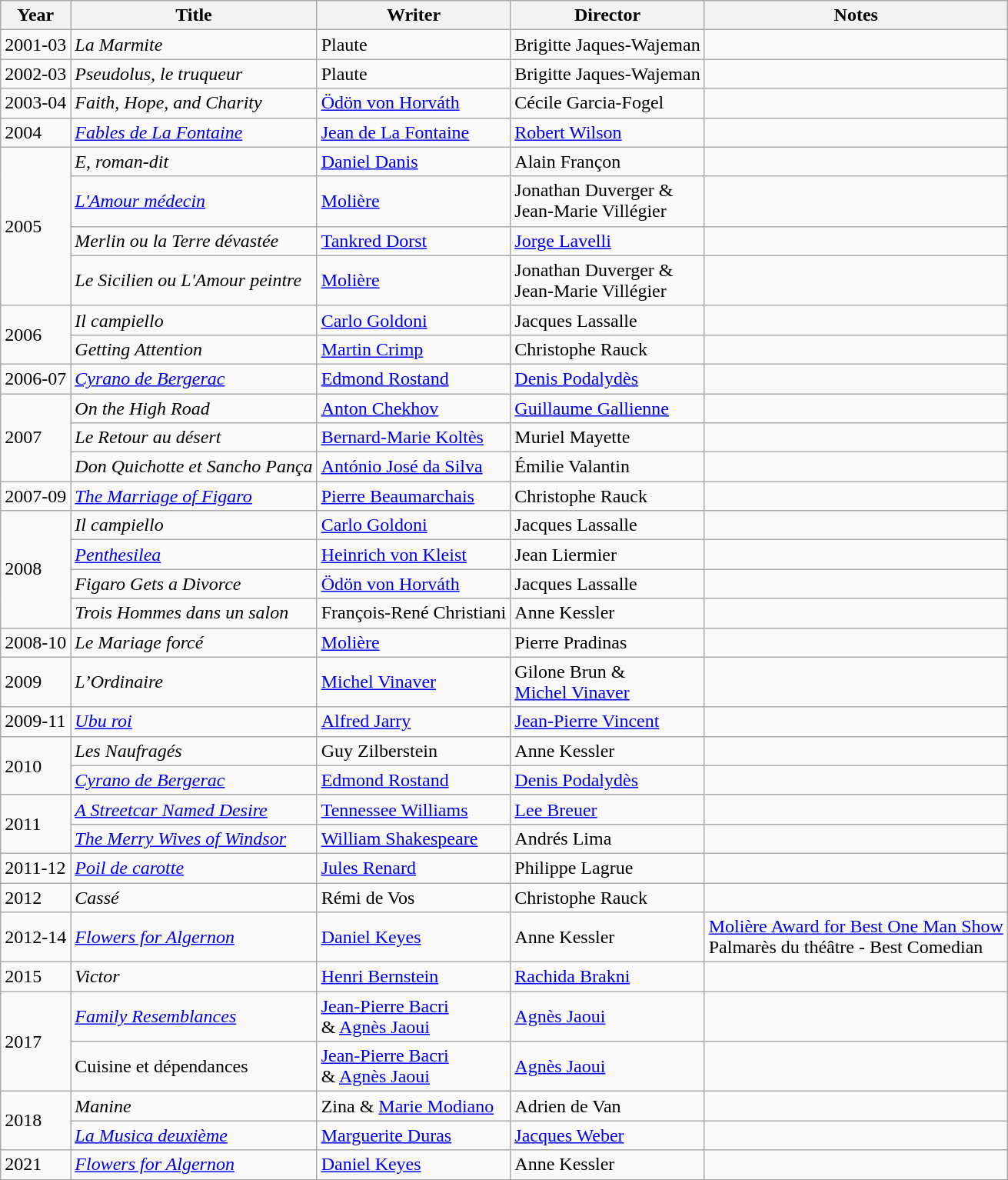<table class="wikitable sortable">
<tr>
<th>Year</th>
<th>Title</th>
<th>Writer</th>
<th>Director</th>
<th class="unsortable">Notes</th>
</tr>
<tr>
<td>2001-03</td>
<td><em>La Marmite</em></td>
<td>Plaute</td>
<td>Brigitte Jaques-Wajeman</td>
<td></td>
</tr>
<tr>
<td>2002-03</td>
<td><em>Pseudolus, le truqueur</em></td>
<td>Plaute</td>
<td>Brigitte Jaques-Wajeman</td>
<td></td>
</tr>
<tr>
<td>2003-04</td>
<td><em>Faith, Hope, and Charity</em></td>
<td><a href='#'>Ödön von Horváth</a></td>
<td>Cécile Garcia-Fogel</td>
<td></td>
</tr>
<tr>
<td>2004</td>
<td><em><a href='#'>Fables de La Fontaine</a></em></td>
<td><a href='#'>Jean de La Fontaine</a></td>
<td><a href='#'>Robert Wilson</a></td>
<td></td>
</tr>
<tr>
<td rowspan=4>2005</td>
<td><em>E, roman-dit</em></td>
<td><a href='#'>Daniel Danis</a></td>
<td>Alain Françon</td>
<td></td>
</tr>
<tr>
<td><em><a href='#'>L'Amour médecin</a></em></td>
<td><a href='#'>Molière</a></td>
<td>Jonathan Duverger &<br> Jean-Marie Villégier</td>
<td></td>
</tr>
<tr>
<td><em>Merlin ou la Terre dévastée</em></td>
<td><a href='#'>Tankred Dorst</a></td>
<td><a href='#'>Jorge Lavelli</a></td>
<td></td>
</tr>
<tr>
<td><em>Le Sicilien ou L'Amour peintre</em></td>
<td><a href='#'>Molière</a></td>
<td>Jonathan Duverger &<br> Jean-Marie Villégier</td>
<td></td>
</tr>
<tr>
<td rowspan=2>2006</td>
<td><em>Il campiello</em></td>
<td><a href='#'>Carlo Goldoni</a></td>
<td>Jacques Lassalle</td>
<td></td>
</tr>
<tr>
<td><em>Getting Attention</em></td>
<td><a href='#'>Martin Crimp</a></td>
<td>Christophe Rauck</td>
<td></td>
</tr>
<tr>
<td>2006-07</td>
<td><em><a href='#'>Cyrano de Bergerac</a></em></td>
<td><a href='#'>Edmond Rostand</a></td>
<td><a href='#'>Denis Podalydès</a></td>
<td></td>
</tr>
<tr>
<td rowspan=3>2007</td>
<td><em>On the High Road</em></td>
<td><a href='#'>Anton Chekhov</a></td>
<td><a href='#'>Guillaume Gallienne</a></td>
<td></td>
</tr>
<tr>
<td><em>Le Retour au désert</em></td>
<td><a href='#'>Bernard-Marie Koltès</a></td>
<td>Muriel Mayette</td>
<td></td>
</tr>
<tr>
<td><em>Don Quichotte et Sancho Pança</em></td>
<td><a href='#'>António José da Silva</a></td>
<td>Émilie Valantin</td>
<td></td>
</tr>
<tr>
<td>2007-09</td>
<td><em><a href='#'>The Marriage of Figaro</a></em></td>
<td><a href='#'>Pierre Beaumarchais</a></td>
<td>Christophe Rauck</td>
<td></td>
</tr>
<tr>
<td rowspan=4>2008</td>
<td><em>Il campiello</em></td>
<td><a href='#'>Carlo Goldoni</a></td>
<td>Jacques Lassalle</td>
<td></td>
</tr>
<tr>
<td><em><a href='#'>Penthesilea</a></em></td>
<td><a href='#'>Heinrich von Kleist</a></td>
<td>Jean Liermier</td>
<td></td>
</tr>
<tr>
<td><em>Figaro Gets a Divorce</em></td>
<td><a href='#'>Ödön von Horváth</a></td>
<td>Jacques Lassalle</td>
<td></td>
</tr>
<tr>
<td><em>Trois Hommes dans un salon</em></td>
<td>François-René Christiani</td>
<td>Anne Kessler</td>
<td></td>
</tr>
<tr>
<td>2008-10</td>
<td><em>Le Mariage forcé</em></td>
<td><a href='#'>Molière</a></td>
<td>Pierre Pradinas</td>
<td></td>
</tr>
<tr>
<td>2009</td>
<td><em>L’Ordinaire</em></td>
<td><a href='#'>Michel Vinaver</a></td>
<td>Gilone Brun & <br><a href='#'>Michel Vinaver</a></td>
<td></td>
</tr>
<tr>
<td>2009-11</td>
<td><em><a href='#'>Ubu roi</a></em></td>
<td><a href='#'>Alfred Jarry</a></td>
<td><a href='#'>Jean-Pierre Vincent</a></td>
<td></td>
</tr>
<tr>
<td rowspan=2>2010</td>
<td><em>Les Naufragés</em></td>
<td>Guy Zilberstein</td>
<td>Anne Kessler</td>
<td></td>
</tr>
<tr>
<td><em><a href='#'>Cyrano de Bergerac</a></em></td>
<td><a href='#'>Edmond Rostand</a></td>
<td><a href='#'>Denis Podalydès</a></td>
<td></td>
</tr>
<tr>
<td rowspan=2>2011</td>
<td><em><a href='#'>A Streetcar Named Desire</a></em></td>
<td><a href='#'>Tennessee Williams</a></td>
<td><a href='#'>Lee Breuer</a></td>
<td></td>
</tr>
<tr>
<td><em><a href='#'>The Merry Wives of Windsor</a></em></td>
<td><a href='#'>William Shakespeare</a></td>
<td>Andrés Lima</td>
<td></td>
</tr>
<tr>
<td>2011-12</td>
<td><em><a href='#'>Poil de carotte</a></em></td>
<td><a href='#'>Jules Renard</a></td>
<td>Philippe Lagrue</td>
<td></td>
</tr>
<tr>
<td>2012</td>
<td><em>Cassé</em></td>
<td>Rémi de Vos</td>
<td>Christophe Rauck</td>
<td></td>
</tr>
<tr>
<td>2012-14</td>
<td><em><a href='#'>Flowers for Algernon</a></em></td>
<td><a href='#'>Daniel Keyes</a></td>
<td>Anne Kessler</td>
<td><a href='#'>Molière Award for Best One Man Show</a><br>Palmarès du théâtre - Best Comedian</td>
</tr>
<tr>
<td>2015</td>
<td><em>Victor</em></td>
<td><a href='#'>Henri Bernstein</a></td>
<td><a href='#'>Rachida Brakni</a></td>
<td></td>
</tr>
<tr>
<td rowspan=2>2017</td>
<td><em><a href='#'>Family Resemblances</a></em></td>
<td><a href='#'>Jean-Pierre Bacri</a> <br> & <a href='#'>Agnès Jaoui</a></td>
<td><a href='#'>Agnès Jaoui</a></td>
<td></td>
</tr>
<tr>
<td>Cuisine et dépendances</td>
<td><a href='#'>Jean-Pierre Bacri</a> <br> & <a href='#'>Agnès Jaoui</a></td>
<td><a href='#'>Agnès Jaoui</a></td>
<td></td>
</tr>
<tr>
<td rowspan=2>2018</td>
<td><em>Manine</em></td>
<td>Zina & <a href='#'>Marie Modiano</a></td>
<td>Adrien de Van</td>
<td></td>
</tr>
<tr>
<td><em><a href='#'>La Musica deuxième</a></em></td>
<td><a href='#'>Marguerite Duras</a></td>
<td><a href='#'>Jacques Weber</a></td>
<td></td>
</tr>
<tr>
<td>2021</td>
<td><em><a href='#'>Flowers for Algernon</a></em></td>
<td><a href='#'>Daniel Keyes</a></td>
<td>Anne Kessler</td>
<td></td>
</tr>
<tr>
</tr>
</table>
